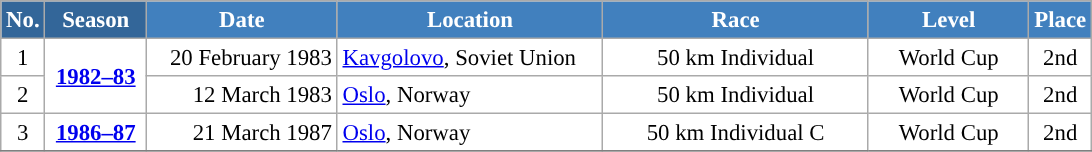<table class="wikitable sortable" style="font-size:95%; text-align:center; border:grey solid 1px; border-collapse:collapse; background:#ffffff;">
<tr style="background:#efefef;">
<th style="background-color:#369; color:white;">No.</th>
<th style="background-color:#369; color:white;">Season</th>
<th style="background-color:#4180be; color:white; width:120px;">Date</th>
<th style="background-color:#4180be; color:white; width:170px;">Location</th>
<th style="background-color:#4180be; color:white; width:170px;">Race</th>
<th style="background-color:#4180be; color:white; width:100px;">Level</th>
<th style="background-color:#4180be; color:white;">Place</th>
</tr>
<tr>
<td align=center>1</td>
<td rowspan=2 align=center><strong> <a href='#'>1982–83</a> </strong></td>
<td align=right>20 February 1983</td>
<td align=left> <a href='#'>Kavgolovo</a>, Soviet Union</td>
<td>50 km Individual</td>
<td>World Cup</td>
<td>2nd</td>
</tr>
<tr>
<td align=center>2</td>
<td align=right>12 March 1983</td>
<td align=left> <a href='#'>Oslo</a>, Norway</td>
<td>50 km Individual</td>
<td>World Cup</td>
<td>2nd</td>
</tr>
<tr>
<td align=center>3</td>
<td rowspan=1 align=center><strong> <a href='#'>1986–87</a> </strong></td>
<td align=right>21 March 1987</td>
<td align=left> <a href='#'>Oslo</a>, Norway</td>
<td>50 km Individual C</td>
<td>World Cup</td>
<td>2nd</td>
</tr>
<tr>
</tr>
</table>
